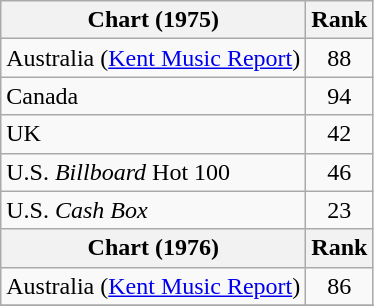<table class="wikitable sortable">
<tr>
<th>Chart (1975)</th>
<th style="text-align:center;">Rank</th>
</tr>
<tr>
<td>Australia (<a href='#'>Kent Music Report</a>)</td>
<td style="text-align:center;">88</td>
</tr>
<tr>
<td>Canada </td>
<td style="text-align:center;">94</td>
</tr>
<tr>
<td>UK </td>
<td style="text-align:center;">42</td>
</tr>
<tr>
<td>U.S. <em>Billboard</em> Hot 100</td>
<td style="text-align:center;">46</td>
</tr>
<tr>
<td>U.S. <em>Cash Box</em> </td>
<td style="text-align:center;">23</td>
</tr>
<tr>
<th>Chart (1976)</th>
<th style="text-align:center;">Rank</th>
</tr>
<tr>
<td>Australia (<a href='#'>Kent Music Report</a>)</td>
<td style="text-align:center;">86</td>
</tr>
<tr>
</tr>
</table>
